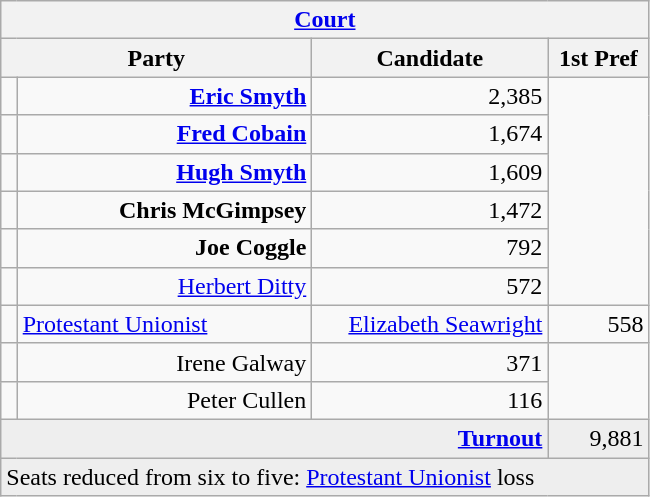<table class="wikitable">
<tr>
<th colspan="4" align="center"><a href='#'>Court</a></th>
</tr>
<tr>
<th colspan="2" align="center" width=200>Party</th>
<th width=150>Candidate</th>
<th width=60>1st Pref</th>
</tr>
<tr>
<td></td>
<td align="right"><strong><a href='#'>Eric Smyth</a></strong></td>
<td align="right">2,385</td>
</tr>
<tr>
<td></td>
<td align="right"><strong><a href='#'>Fred Cobain</a></strong></td>
<td align="right">1,674</td>
</tr>
<tr>
<td></td>
<td align="right"><strong><a href='#'>Hugh Smyth</a></strong></td>
<td align="right">1,609</td>
</tr>
<tr>
<td></td>
<td align="right"><strong>Chris McGimpsey</strong></td>
<td align="right">1,472</td>
</tr>
<tr>
<td></td>
<td align="right"><strong>Joe Coggle</strong></td>
<td align="right">792</td>
</tr>
<tr>
<td></td>
<td align="right"><a href='#'>Herbert Ditty</a></td>
<td align="right">572</td>
</tr>
<tr>
<td bgcolor=></td>
<td><a href='#'>Protestant Unionist</a></td>
<td align="right"><a href='#'>Elizabeth Seawright</a></td>
<td align="right">558</td>
</tr>
<tr>
<td></td>
<td align="right">Irene Galway</td>
<td align="right">371</td>
</tr>
<tr>
<td></td>
<td align="right">Peter Cullen</td>
<td align="right">116</td>
</tr>
<tr bgcolor="EEEEEE">
<td colspan=3 align="right"><strong><a href='#'>Turnout</a></strong></td>
<td align="right">9,881</td>
</tr>
<tr bgcolor="EEEEEE">
<td colspan=4>Seats reduced from six to five: <a href='#'>Protestant Unionist</a> loss</td>
</tr>
</table>
